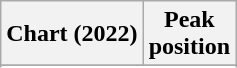<table class="wikitable sortable plainrowheaders" style="text-align:center">
<tr>
<th scope="col">Chart (2022)</th>
<th scope="col">Peak<br>position</th>
</tr>
<tr>
</tr>
<tr>
</tr>
</table>
